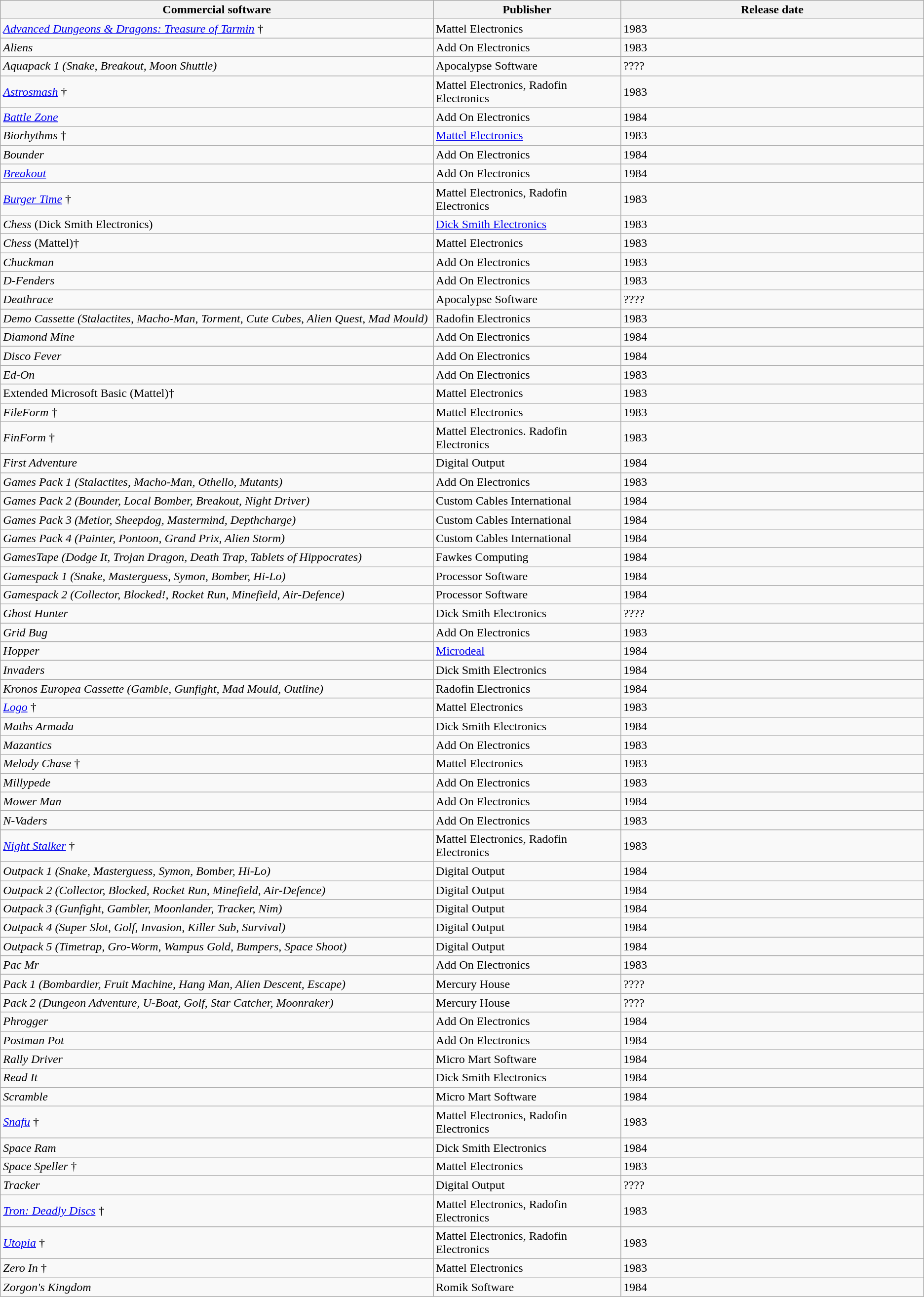<table class="wikitable sortable">
<tr>
<th style="width:30%;">Commercial software</th>
<th style="width:13%;">Publisher</th>
<th style="width:21%;">Release date</th>
</tr>
<tr>
<td><em><a href='#'>Advanced Dungeons & Dragons: Treasure of Tarmin</a></em> †</td>
<td>Mattel Electronics</td>
<td>1983</td>
</tr>
<tr>
<td><em>Aliens</em></td>
<td>Add On Electronics</td>
<td>1983</td>
</tr>
<tr>
<td><em>Aquapack 1 (Snake, Breakout, Moon Shuttle)</em></td>
<td>Apocalypse Software</td>
<td>????</td>
</tr>
<tr>
<td><em><a href='#'>Astrosmash</a></em> †</td>
<td>Mattel Electronics, Radofin Electronics</td>
<td>1983</td>
</tr>
<tr>
<td><em><a href='#'>Battle Zone</a></em></td>
<td>Add On Electronics</td>
<td>1984</td>
</tr>
<tr>
<td><em>Biorhythms</em> †</td>
<td><a href='#'>Mattel Electronics</a></td>
<td>1983</td>
</tr>
<tr>
<td><em>Bounder</em></td>
<td>Add On Electronics</td>
<td>1984</td>
</tr>
<tr>
<td><em><a href='#'>Breakout</a></em></td>
<td>Add On Electronics</td>
<td>1984</td>
</tr>
<tr>
<td><em><a href='#'>Burger Time</a></em> †</td>
<td>Mattel Electronics, Radofin Electronics</td>
<td>1983</td>
</tr>
<tr>
<td><em>Chess</em> (Dick Smith Electronics)</td>
<td><a href='#'>Dick Smith Electronics</a></td>
<td>1983</td>
</tr>
<tr>
<td><em>Chess</em> (Mattel)†</td>
<td>Mattel Electronics</td>
<td>1983</td>
</tr>
<tr>
<td><em>Chuckman</em></td>
<td>Add On Electronics</td>
<td>1983</td>
</tr>
<tr>
<td><em>D-Fenders</em></td>
<td>Add On Electronics</td>
<td>1983</td>
</tr>
<tr>
<td><em>Deathrace</em></td>
<td>Apocalypse Software</td>
<td>????</td>
</tr>
<tr>
<td><em>Demo Cassette (Stalactites, Macho-Man, Torment, Cute Cubes, Alien Quest, Mad Mould)</em></td>
<td>Radofin Electronics</td>
<td>1983</td>
</tr>
<tr>
<td><em>Diamond Mine</em></td>
<td>Add On Electronics</td>
<td>1984</td>
</tr>
<tr>
<td><em>Disco Fever</em></td>
<td>Add On Electronics</td>
<td>1984</td>
</tr>
<tr>
<td><em>Ed-On</em></td>
<td>Add On Electronics</td>
<td>1983</td>
</tr>
<tr>
<td>Extended Microsoft Basic (Mattel)†</td>
<td>Mattel Electronics</td>
<td>1983</td>
</tr>
<tr>
<td><em>FileForm</em> †</td>
<td>Mattel Electronics</td>
<td>1983</td>
</tr>
<tr>
<td><em>FinForm</em> †</td>
<td>Mattel Electronics. Radofin Electronics</td>
<td>1983</td>
</tr>
<tr>
<td><em>First Adventure</em></td>
<td>Digital Output</td>
<td>1984</td>
</tr>
<tr>
<td><em>Games Pack 1 (Stalactites, Macho-Man, Othello, Mutants)</em></td>
<td>Add On Electronics</td>
<td>1983</td>
</tr>
<tr>
<td><em>Games Pack 2 (Bounder, Local Bomber, Breakout, Night Driver)</em></td>
<td>Custom Cables International</td>
<td>1984</td>
</tr>
<tr>
<td><em>Games Pack 3 (Metior, Sheepdog, Mastermind, Depthcharge)</em></td>
<td>Custom Cables International</td>
<td>1984</td>
</tr>
<tr>
<td><em>Games Pack 4 (Painter, Pontoon, Grand Prix, Alien Storm)</em></td>
<td>Custom Cables International</td>
<td>1984</td>
</tr>
<tr>
<td><em>GamesTape (Dodge It, Trojan Dragon, Death Trap, Tablets of Hippocrates)</em></td>
<td>Fawkes Computing</td>
<td>1984</td>
</tr>
<tr>
<td><em>Gamespack 1 (Snake, Masterguess, Symon, Bomber, Hi-Lo)</em></td>
<td>Processor Software</td>
<td>1984</td>
</tr>
<tr>
<td><em>Gamespack 2 (Collector, Blocked!, Rocket Run, Minefield, Air-Defence)</em></td>
<td>Processor Software</td>
<td>1984</td>
</tr>
<tr>
<td><em>Ghost Hunter</em></td>
<td>Dick Smith Electronics</td>
<td>????</td>
</tr>
<tr>
<td><em>Grid Bug</em></td>
<td>Add On Electronics</td>
<td>1983</td>
</tr>
<tr>
<td><em>Hopper</em></td>
<td><a href='#'>Microdeal</a></td>
<td>1984</td>
</tr>
<tr>
<td><em>Invaders</em></td>
<td>Dick Smith Electronics</td>
<td>1984</td>
</tr>
<tr>
<td><em>Kronos Europea Cassette (Gamble, Gunfight, Mad Mould, Outline)</em></td>
<td>Radofin Electronics</td>
<td>1984</td>
</tr>
<tr>
<td><em><a href='#'>Logo</a></em> †</td>
<td>Mattel Electronics</td>
<td>1983</td>
</tr>
<tr>
<td><em>Maths Armada</em></td>
<td>Dick Smith Electronics</td>
<td>1984</td>
</tr>
<tr>
<td><em>Mazantics</em></td>
<td>Add On Electronics</td>
<td>1983</td>
</tr>
<tr>
<td><em>Melody Chase</em> †</td>
<td>Mattel Electronics</td>
<td>1983</td>
</tr>
<tr>
<td><em>Millypede</em></td>
<td>Add On Electronics</td>
<td>1983</td>
</tr>
<tr>
<td><em>Mower Man</em></td>
<td>Add On Electronics</td>
<td>1984</td>
</tr>
<tr>
<td><em>N-Vaders</em></td>
<td>Add On Electronics</td>
<td>1983</td>
</tr>
<tr>
<td><em><a href='#'>Night Stalker</a></em> †</td>
<td>Mattel Electronics, Radofin Electronics</td>
<td>1983</td>
</tr>
<tr>
<td><em>Outpack 1 (Snake, Masterguess, Symon, Bomber, Hi-Lo)</em></td>
<td>Digital Output</td>
<td>1984</td>
</tr>
<tr>
<td><em>Outpack 2 (Collector, Blocked, Rocket Run, Minefield, Air-Defence)</em></td>
<td>Digital Output</td>
<td>1984</td>
</tr>
<tr>
<td><em>Outpack 3 (Gunfight, Gambler, Moonlander, Tracker, Nim)</em></td>
<td>Digital Output</td>
<td>1984</td>
</tr>
<tr>
<td><em>Outpack 4 (Super Slot, Golf, Invasion, Killer Sub, Survival)</em></td>
<td>Digital Output</td>
<td>1984</td>
</tr>
<tr>
<td><em>Outpack 5 (Timetrap, Gro-Worm, Wampus Gold, Bumpers, Space Shoot)</em></td>
<td>Digital Output</td>
<td>1984</td>
</tr>
<tr>
<td><em>Pac Mr</em></td>
<td>Add On Electronics</td>
<td>1983</td>
</tr>
<tr>
<td><em>Pack 1 (Bombardier, Fruit Machine, Hang Man, Alien Descent, Escape)</em></td>
<td>Mercury House</td>
<td>????</td>
</tr>
<tr>
<td><em>Pack 2 (Dungeon Adventure, U-Boat, Golf, Star Catcher, Moonraker)</em></td>
<td>Mercury House</td>
<td>????</td>
</tr>
<tr>
<td><em>Phrogger</em></td>
<td>Add On Electronics</td>
<td>1984</td>
</tr>
<tr>
<td><em>Postman Pot</em></td>
<td>Add On Electronics</td>
<td>1984</td>
</tr>
<tr>
<td><em>Rally Driver</em></td>
<td>Micro Mart Software</td>
<td>1984</td>
</tr>
<tr>
<td><em>Read It</em></td>
<td>Dick Smith Electronics</td>
<td>1984</td>
</tr>
<tr>
<td><em>Scramble</em></td>
<td>Micro Mart Software</td>
<td>1984</td>
</tr>
<tr>
<td><em><a href='#'>Snafu</a></em> †</td>
<td>Mattel Electronics, Radofin Electronics</td>
<td>1983</td>
</tr>
<tr>
<td><em>Space Ram</em></td>
<td>Dick Smith Electronics</td>
<td>1984</td>
</tr>
<tr>
<td><em>Space Speller</em> †</td>
<td>Mattel Electronics</td>
<td>1983</td>
</tr>
<tr>
<td><em>Tracker</em></td>
<td>Digital Output</td>
<td>????</td>
</tr>
<tr>
<td><em><a href='#'>Tron: Deadly Discs</a></em> †</td>
<td>Mattel Electronics, Radofin Electronics</td>
<td>1983</td>
</tr>
<tr>
<td><em><a href='#'>Utopia</a></em> †</td>
<td>Mattel Electronics, Radofin Electronics</td>
<td>1983</td>
</tr>
<tr>
<td><em>Zero In</em> †</td>
<td>Mattel Electronics</td>
<td>1983</td>
</tr>
<tr>
<td><em>Zorgon's Kingdom</em></td>
<td>Romik Software</td>
<td>1984</td>
</tr>
</table>
